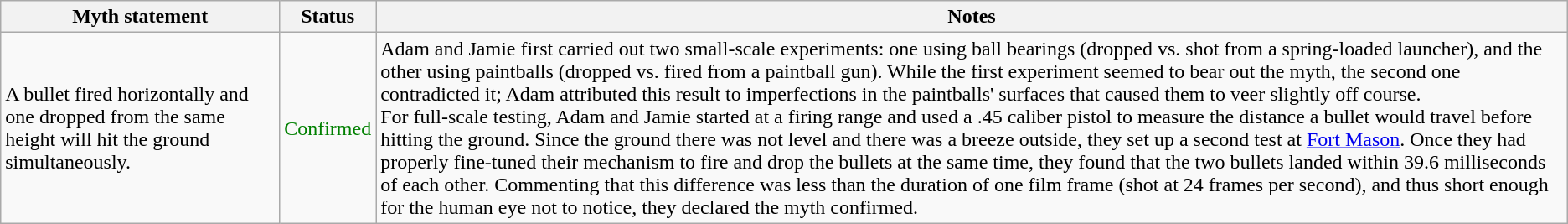<table class="wikitable plainrowheaders">
<tr>
<th>Myth statement</th>
<th>Status</th>
<th>Notes</th>
</tr>
<tr>
<td>A bullet fired horizontally and one dropped from the same height will hit the ground simultaneously.</td>
<td style="color:green">Confirmed</td>
<td>Adam and Jamie first carried out two small-scale experiments: one using ball bearings (dropped vs. shot from a spring-loaded launcher), and the other using paintballs (dropped vs. fired from a paintball gun). While the first experiment seemed to bear out the myth, the second one contradicted it; Adam attributed this result to imperfections in the paintballs' surfaces that caused them to veer slightly off course.<br>For full-scale testing, Adam and Jamie started at a firing range and used a .45 caliber pistol to measure the distance a bullet would travel before hitting the ground. Since the ground there was not level and there was a breeze outside, they set up a second test at <a href='#'>Fort Mason</a>. Once they had properly fine-tuned their mechanism to fire and drop the bullets at the same time, they found that the two bullets landed within 39.6 milliseconds of each other. Commenting that this difference was less than the duration of one film frame (shot at 24 frames per second), and thus short enough for the human eye not to notice, they declared the myth confirmed.</td>
</tr>
</table>
